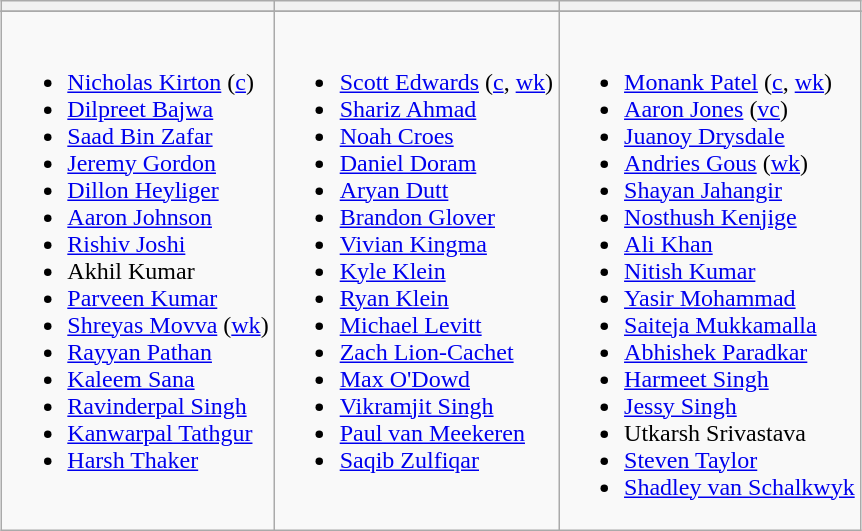<table class="wikitable" style="text-align:left; margin:auto">
<tr>
<th></th>
<th></th>
<th></th>
</tr>
<tr>
</tr>
<tr style="vertical-align:top">
<td><br><ul><li><a href='#'>Nicholas Kirton</a> (<a href='#'>c</a>)</li><li><a href='#'>Dilpreet Bajwa</a></li><li><a href='#'>Saad Bin Zafar</a></li><li><a href='#'>Jeremy Gordon</a></li><li><a href='#'>Dillon Heyliger</a></li><li><a href='#'>Aaron Johnson</a></li><li><a href='#'>Rishiv Joshi</a></li><li>Akhil Kumar</li><li><a href='#'>Parveen Kumar</a></li><li><a href='#'>Shreyas Movva</a> (<a href='#'>wk</a>)</li><li><a href='#'>Rayyan Pathan</a></li><li><a href='#'>Kaleem Sana</a></li><li><a href='#'>Ravinderpal Singh</a></li><li><a href='#'>Kanwarpal Tathgur</a></li><li><a href='#'>Harsh Thaker</a></li></ul></td>
<td><br><ul><li><a href='#'>Scott Edwards</a> (<a href='#'>c</a>, <a href='#'>wk</a>)</li><li><a href='#'>Shariz Ahmad</a></li><li><a href='#'>Noah Croes</a></li><li><a href='#'>Daniel Doram</a></li><li><a href='#'>Aryan Dutt</a></li><li><a href='#'>Brandon Glover</a></li><li><a href='#'>Vivian Kingma</a></li><li><a href='#'>Kyle Klein</a></li><li><a href='#'>Ryan Klein</a></li><li><a href='#'>Michael Levitt</a></li><li><a href='#'>Zach Lion-Cachet</a></li><li><a href='#'>Max O'Dowd</a></li><li><a href='#'>Vikramjit Singh</a></li><li><a href='#'>Paul van Meekeren</a></li><li><a href='#'>Saqib Zulfiqar</a></li></ul></td>
<td><br><ul><li><a href='#'>Monank Patel</a> (<a href='#'>c</a>, <a href='#'>wk</a>)</li><li><a href='#'>Aaron Jones</a> (<a href='#'>vc</a>)</li><li><a href='#'>Juanoy Drysdale</a></li><li><a href='#'>Andries Gous</a> (<a href='#'>wk</a>)</li><li><a href='#'>Shayan Jahangir</a></li><li><a href='#'>Nosthush Kenjige</a></li><li><a href='#'>Ali Khan</a></li><li><a href='#'>Nitish Kumar</a></li><li><a href='#'>Yasir Mohammad</a></li><li><a href='#'>Saiteja Mukkamalla</a></li><li><a href='#'>Abhishek Paradkar</a></li><li><a href='#'>Harmeet Singh</a></li><li><a href='#'>Jessy Singh</a></li><li>Utkarsh Srivastava</li><li><a href='#'>Steven Taylor</a></li><li><a href='#'>Shadley van Schalkwyk</a></li></ul></td>
</tr>
</table>
